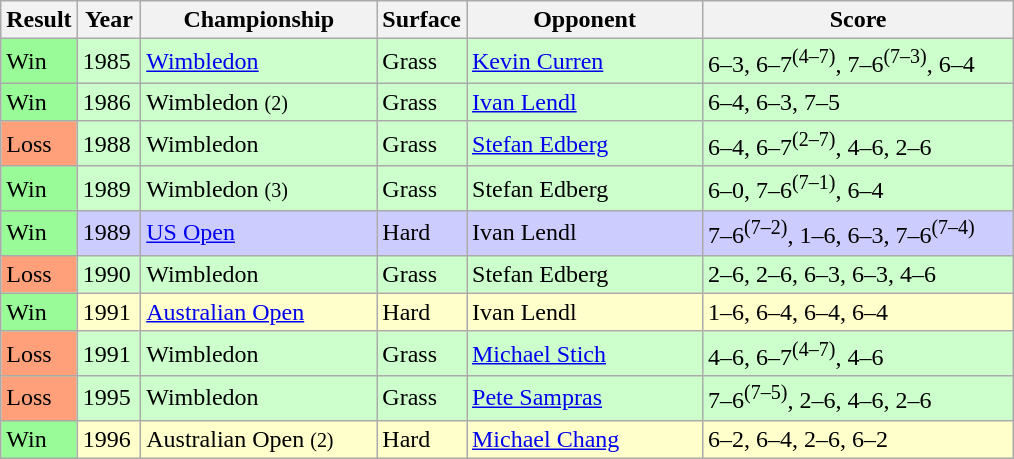<table class="sortable wikitable">
<tr>
<th style="width:40px">Result</th>
<th style="width:35px">Year</th>
<th style="width:150px">Championship</th>
<th style="width:50px">Surface</th>
<th style="width:150px">Opponent</th>
<th style="width:200px" class="unsortable">Score</th>
</tr>
<tr style="background:#ccffcc;">
<td style="background:#98fb98;">Win</td>
<td>1985</td>
<td><a href='#'>Wimbledon</a></td>
<td>Grass</td>
<td> <a href='#'>Kevin Curren</a></td>
<td>6–3, 6–7<sup>(4–7)</sup>, 7–6<sup>(7–3)</sup>, 6–4</td>
</tr>
<tr style="background:#ccffcc;">
<td style="background:#98fb98;">Win</td>
<td>1986</td>
<td>Wimbledon <small>(2)</small></td>
<td>Grass</td>
<td> <a href='#'>Ivan Lendl</a></td>
<td>6–4, 6–3, 7–5</td>
</tr>
<tr style="background:#ccffcc;">
<td style="background:#ffa07a;">Loss</td>
<td>1988</td>
<td>Wimbledon</td>
<td>Grass</td>
<td> <a href='#'>Stefan Edberg</a></td>
<td>6–4, 6–7<sup>(2–7)</sup>, 4–6, 2–6</td>
</tr>
<tr style="background:#ccffcc;">
<td style="background:#98fb98;">Win</td>
<td>1989</td>
<td>Wimbledon <small>(3)</small></td>
<td>Grass</td>
<td> Stefan Edberg</td>
<td>6–0, 7–6<sup>(7–1)</sup>, 6–4</td>
</tr>
<tr style="background:#ccccff;">
<td style="background:#98fb98;">Win</td>
<td>1989</td>
<td><a href='#'>US Open</a></td>
<td>Hard</td>
<td> Ivan Lendl</td>
<td>7–6<sup>(7–2)</sup>, 1–6, 6–3, 7–6<sup>(7–4)</sup></td>
</tr>
<tr style="background:#ccffcc;">
<td style="background:#ffa07a;">Loss</td>
<td>1990</td>
<td>Wimbledon</td>
<td>Grass</td>
<td> Stefan Edberg</td>
<td>2–6, 2–6, 6–3, 6–3, 4–6</td>
</tr>
<tr style="background:#ffffcc;">
<td style="background:#98fb98;">Win</td>
<td>1991</td>
<td><a href='#'>Australian Open</a></td>
<td>Hard</td>
<td> Ivan Lendl</td>
<td>1–6, 6–4, 6–4, 6–4</td>
</tr>
<tr style="background:#ccffcc;">
<td style="background:#ffa07a;">Loss</td>
<td>1991</td>
<td>Wimbledon</td>
<td>Grass</td>
<td> <a href='#'>Michael Stich</a></td>
<td>4–6, 6–7<sup>(4–7)</sup>, 4–6</td>
</tr>
<tr style="background:#ccffcc;">
<td style="background:#ffa07a;">Loss</td>
<td>1995</td>
<td>Wimbledon</td>
<td>Grass</td>
<td> <a href='#'>Pete Sampras</a></td>
<td>7–6<sup>(7–5)</sup>, 2–6, 4–6, 2–6</td>
</tr>
<tr style="background:#ffffcc;">
<td style="background:#98fb98;">Win</td>
<td>1996</td>
<td>Australian Open <small>(2)</small></td>
<td>Hard</td>
<td> <a href='#'>Michael Chang</a></td>
<td>6–2, 6–4, 2–6, 6–2</td>
</tr>
</table>
